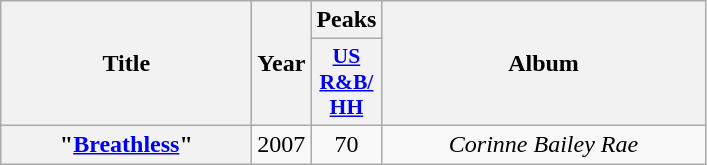<table class="wikitable plainrowheaders" style="text-align:center;">
<tr>
<th scope="col" rowspan="2" style="width:10em;">Title</th>
<th scope="col" rowspan="2">Year</th>
<th scope="col">Peaks</th>
<th scope="col" rowspan="2" style="width:13em;">Album</th>
</tr>
<tr>
<th scope="col" style="width:2.5em;font-size:90%;"><a href='#'>US<br>R&B/<br>HH</a><br></th>
</tr>
<tr>
<th scope="row">"<a href='#'>Breathless</a>"</th>
<td>2007</td>
<td>70</td>
<td><em>Corinne Bailey Rae</em></td>
</tr>
</table>
